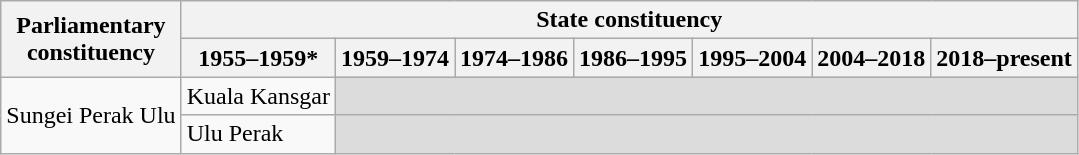<table class="wikitable">
<tr>
<th rowspan="2">Parliamentary<br>constituency</th>
<th colspan="7">State constituency</th>
</tr>
<tr>
<th>1955–1959*</th>
<th>1959–1974</th>
<th>1974–1986</th>
<th>1986–1995</th>
<th>1995–2004</th>
<th>2004–2018</th>
<th>2018–present</th>
</tr>
<tr>
<td rowspan="2">Sungei Perak Ulu</td>
<td>Kuala Kansgar</td>
<td colspan="6" bgcolor="dcdcdc"></td>
</tr>
<tr>
<td>Ulu Perak</td>
<td colspan="6" bgcolor="dcdcdc"></td>
</tr>
</table>
